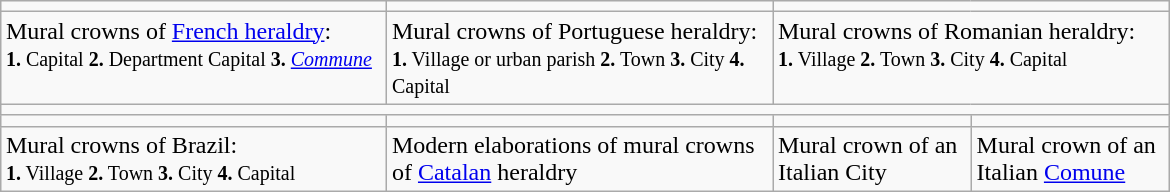<table class="wikitable" style="margin:1em auto;">
<tr class="center">
<td width=250px></td>
<td width=250px></td>
<td colspan="2" width=250px></td>
</tr>
<tr>
<td style="vertical-align:top">Mural crowns of <a href='#'>French heraldry</a>:<br><small><strong>1.</strong> Capital <strong>2.</strong> Department Capital <strong>3.</strong> <em><a href='#'>Commune</a></em></small></td>
<td style="vertical-align:top">Mural crowns of Portuguese heraldry:<br><small><strong>1.</strong> Village or urban parish <strong>2.</strong> Town <strong>3.</strong> City <strong>4.</strong> Capital</small></td>
<td style="vertical-align:top" colspan="2">Mural crowns of Romanian heraldry:<br><small><strong>1.</strong> Village <strong>2.</strong> Town <strong>3.</strong> City <strong>4.</strong> Capital</small></td>
</tr>
<tr>
<td colspan="4"></td>
</tr>
<tr class="center">
<td></td>
<td></td>
<td width=125px></td>
<td width=125px></td>
</tr>
<tr>
<td>Mural crowns of Brazil:<br><small><strong>1.</strong> Village <strong>2.</strong> Town <strong>3.</strong> City <strong>4.</strong> Capital</small></td>
<td>Modern elaborations of mural crowns of <a href='#'>Catalan</a> heraldry</td>
<td>Mural crown of an Italian City</td>
<td>Mural crown of an Italian <a href='#'>Comune</a></td>
</tr>
</table>
